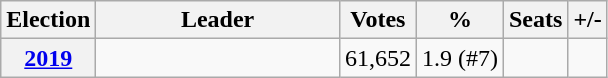<table class="wikitable" style="text-align:right;">
<tr>
<th>Election</th>
<th width="155px">Leader</th>
<th>Votes</th>
<th>%</th>
<th>Seats</th>
<th>+/-</th>
</tr>
<tr>
<th><a href='#'>2019</a></th>
<td align=left></td>
<td>61,652</td>
<td>1.9 (#7)</td>
<td></td>
<td></td>
</tr>
</table>
